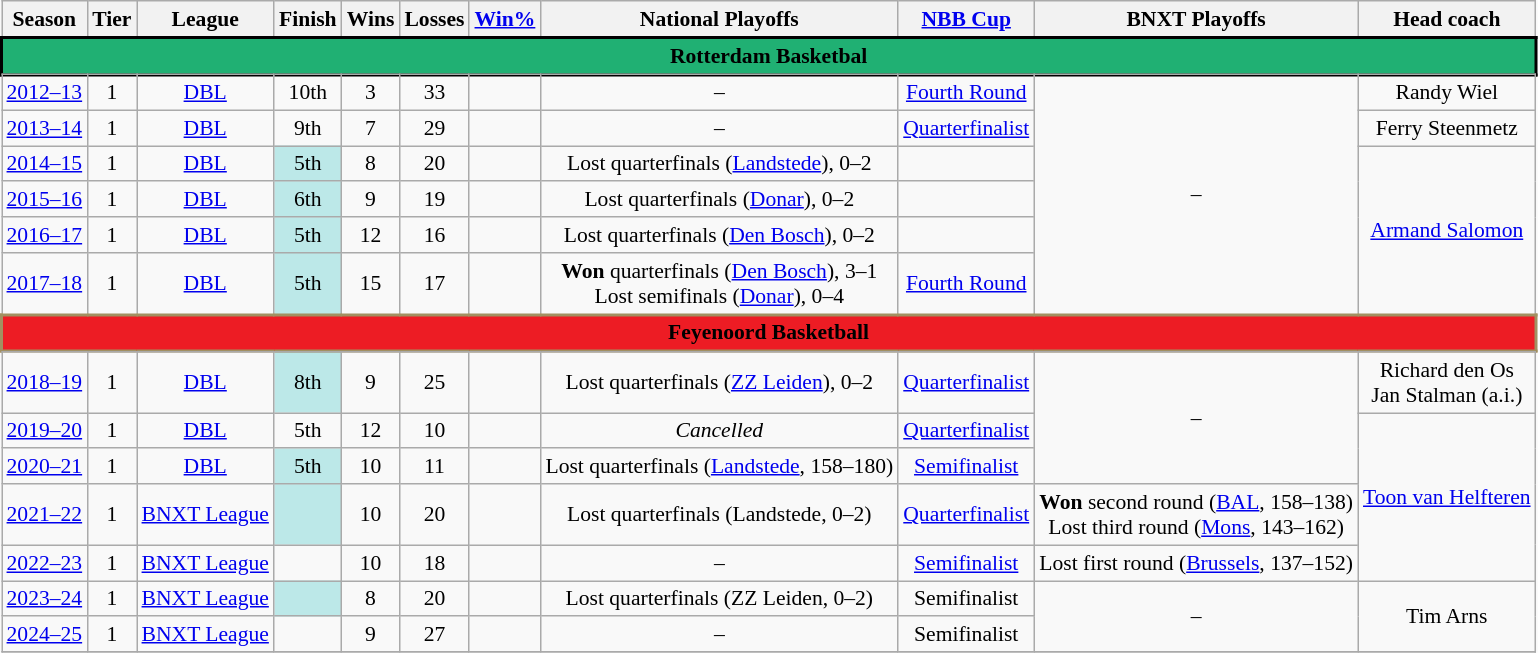<table class="wikitable plainrowheaders" style="text-align:center; font-size:90%" summary="Season (sortable), Team, Conference, Conference finish (sortable), Division, Division finish (sortable), Wins (sortable), Losses (sortable), Win% (sortable), GB (sortable), Playoffs, Awards and Head coach">
<tr>
<th scope="col">Season</th>
<th scope="col">Tier</th>
<th scope="col">League</th>
<th scope="col">Finish</th>
<th scope="col">Wins</th>
<th scope="col">Losses</th>
<th scope="col"><a href='#'>Win%</a></th>
<th scope="col" class="unsortable">National Playoffs</th>
<th scope="col" class="unsortable"><a href='#'>NBB Cup</a></th>
<th scope="col" class="unsortable">BNXT Playoffs</th>
<th scope="col">Head coach</th>
</tr>
<tr>
<td colspan="12" align=center style="border:2px solid black; background-color:#20b073"><span><strong>Rotterdam Basketbal</strong></span></td>
</tr>
<tr>
</tr>
<tr>
<td><a href='#'>2012–13</a></td>
<td>1</td>
<td><a href='#'>DBL</a></td>
<td>10th</td>
<td>3</td>
<td>33</td>
<td></td>
<td>–</td>
<td><a href='#'>Fourth Round</a></td>
<td rowspan=6>–</td>
<td>Randy Wiel</td>
</tr>
<tr>
<td><a href='#'>2013–14</a></td>
<td>1</td>
<td><a href='#'>DBL</a></td>
<td>9th</td>
<td>7</td>
<td>29</td>
<td></td>
<td>–</td>
<td><a href='#'>Quarterfinalist</a></td>
<td>Ferry Steenmetz</td>
</tr>
<tr>
<td><a href='#'>2014–15</a></td>
<td>1</td>
<td><a href='#'>DBL</a></td>
<td bgcolor=#bce8e8>5th</td>
<td>8</td>
<td>20</td>
<td></td>
<td>Lost quarterfinals (<a href='#'>Landstede</a>), 0–2</td>
<td></td>
<td rowspan="4"><a href='#'>Armand Salomon</a></td>
</tr>
<tr>
<td><a href='#'>2015–16</a></td>
<td>1</td>
<td><a href='#'>DBL</a></td>
<td bgcolor=#bce8e8>6th</td>
<td>9</td>
<td>19</td>
<td></td>
<td>Lost quarterfinals (<a href='#'>Donar</a>), 0–2</td>
<td></td>
</tr>
<tr>
<td><a href='#'>2016–17</a></td>
<td>1</td>
<td><a href='#'>DBL</a></td>
<td bgcolor=#bce8e8>5th</td>
<td>12</td>
<td>16</td>
<td></td>
<td>Lost quarterfinals (<a href='#'>Den Bosch</a>), 0–2</td>
<td></td>
</tr>
<tr>
<td><a href='#'>2017–18</a></td>
<td>1</td>
<td><a href='#'>DBL</a></td>
<td bgcolor=#bce8e8>5th</td>
<td>15</td>
<td>17</td>
<td></td>
<td><strong>Won</strong> quarterfinals (<a href='#'>Den Bosch</a>), 3–1<br>Lost semifinals (<a href='#'>Donar</a>), 0–4</td>
<td><a href='#'>Fourth Round</a></td>
</tr>
<tr>
<td colspan="12" align=center style="border:2px solid #a29061; background-color:#ed1c24"><span><strong>Feyenoord Basketball</strong></span></td>
</tr>
<tr>
</tr>
<tr>
<td><a href='#'>2018–19</a></td>
<td>1</td>
<td><a href='#'>DBL</a></td>
<td bgcolor=#bce8e8>8th</td>
<td>9</td>
<td>25</td>
<td></td>
<td>Lost quarterfinals (<a href='#'>ZZ Leiden</a>), 0–2</td>
<td><a href='#'>Quarterfinalist</a></td>
<td rowspan=3>–</td>
<td>Richard den Os<br>Jan Stalman (a.i.)</td>
</tr>
<tr>
<td><a href='#'>2019–20</a></td>
<td>1</td>
<td><a href='#'>DBL</a></td>
<td>5th</td>
<td>12</td>
<td>10</td>
<td></td>
<td><em>Cancelled</em></td>
<td><a href='#'>Quarterfinalist</a></td>
<td rowspan="4"><a href='#'>Toon van Helfteren</a></td>
</tr>
<tr>
<td><a href='#'>2020–21</a></td>
<td>1</td>
<td><a href='#'>DBL</a></td>
<td bgcolor=#bce8e8>5th</td>
<td>10</td>
<td>11</td>
<td></td>
<td>Lost quarterfinals (<a href='#'>Landstede</a>, 158–180)</td>
<td><a href='#'>Semifinalist</a></td>
</tr>
<tr>
<td><a href='#'>2021–22</a></td>
<td>1</td>
<td><a href='#'>BNXT League</a></td>
<td bgcolor=#bce8e8></td>
<td>10</td>
<td>20</td>
<td></td>
<td>Lost quarterfinals (Landstede, 0–2)</td>
<td><a href='#'>Quarterfinalist</a></td>
<td><strong>Won</strong> second round (<a href='#'>BAL</a>, 158–138)<br>Lost third round (<a href='#'>Mons</a>, 143–162)</td>
</tr>
<tr>
<td><a href='#'>2022–23</a></td>
<td>1</td>
<td><a href='#'>BNXT League</a></td>
<td></td>
<td>10</td>
<td>18</td>
<td></td>
<td>–</td>
<td><a href='#'>Semifinalist</a></td>
<td>Lost first round (<a href='#'>Brussels</a>, 137–152)</td>
</tr>
<tr>
<td><a href='#'>2023–24</a></td>
<td>1</td>
<td><a href='#'>BNXT League</a></td>
<td bgcolor=#bce8e8></td>
<td>8</td>
<td>20</td>
<td></td>
<td>Lost quarterfinals (ZZ Leiden, 0–2)</td>
<td>Semifinalist</td>
<td rowspan="2">–</td>
<td rowspan="2">Tim Arns</td>
</tr>
<tr>
<td><a href='#'>2024–25</a></td>
<td>1</td>
<td><a href='#'>BNXT League</a></td>
<td></td>
<td>9</td>
<td>27</td>
<td></td>
<td>–</td>
<td>Semifinalist</td>
</tr>
<tr>
</tr>
</table>
